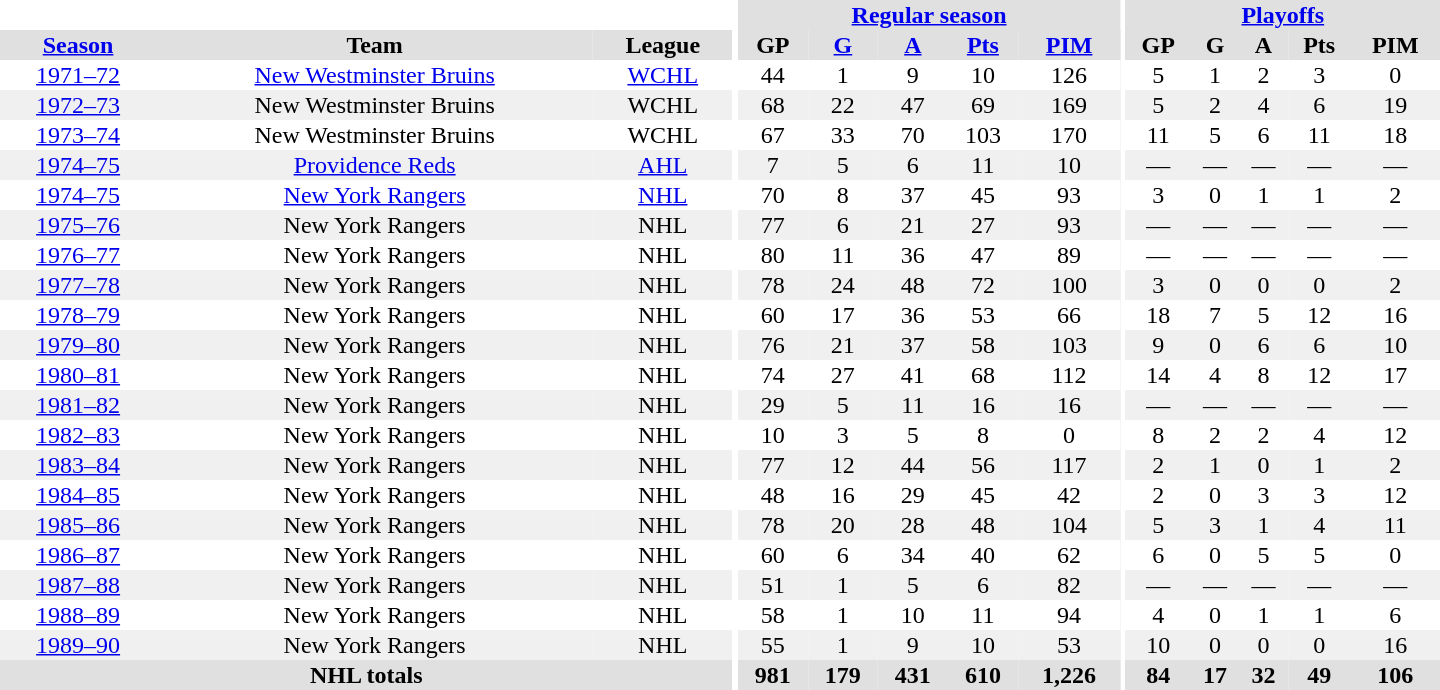<table border="0" cellpadding="1" cellspacing="0" style="text-align:center; width:60em">
<tr bgcolor="#e0e0e0">
<th colspan="3" bgcolor="#ffffff"></th>
<th rowspan="100" bgcolor="#ffffff"></th>
<th colspan="5"><a href='#'>Regular season</a></th>
<th rowspan="100" bgcolor="#ffffff"></th>
<th colspan="5"><a href='#'>Playoffs</a></th>
</tr>
<tr bgcolor="#e0e0e0">
<th><a href='#'>Season</a></th>
<th>Team</th>
<th>League</th>
<th>GP</th>
<th><a href='#'>G</a></th>
<th><a href='#'>A</a></th>
<th><a href='#'>Pts</a></th>
<th><a href='#'>PIM</a></th>
<th>GP</th>
<th>G</th>
<th>A</th>
<th>Pts</th>
<th>PIM</th>
</tr>
<tr>
<td><a href='#'>1971–72</a></td>
<td><a href='#'>New Westminster Bruins</a></td>
<td><a href='#'>WCHL</a></td>
<td>44</td>
<td>1</td>
<td>9</td>
<td>10</td>
<td>126</td>
<td>5</td>
<td>1</td>
<td>2</td>
<td>3</td>
<td>0</td>
</tr>
<tr bgcolor="#f0f0f0">
<td><a href='#'>1972–73</a></td>
<td>New Westminster Bruins</td>
<td>WCHL</td>
<td>68</td>
<td>22</td>
<td>47</td>
<td>69</td>
<td>169</td>
<td>5</td>
<td>2</td>
<td>4</td>
<td>6</td>
<td>19</td>
</tr>
<tr>
<td><a href='#'>1973–74</a></td>
<td>New Westminster Bruins</td>
<td>WCHL</td>
<td>67</td>
<td>33</td>
<td>70</td>
<td>103</td>
<td>170</td>
<td>11</td>
<td>5</td>
<td>6</td>
<td>11</td>
<td>18</td>
</tr>
<tr bgcolor="#f0f0f0">
<td><a href='#'>1974–75</a></td>
<td><a href='#'>Providence Reds</a></td>
<td><a href='#'>AHL</a></td>
<td>7</td>
<td>5</td>
<td>6</td>
<td>11</td>
<td>10</td>
<td>—</td>
<td>—</td>
<td>—</td>
<td>—</td>
<td>—</td>
</tr>
<tr>
<td><a href='#'>1974–75</a></td>
<td><a href='#'>New York Rangers</a></td>
<td><a href='#'>NHL</a></td>
<td>70</td>
<td>8</td>
<td>37</td>
<td>45</td>
<td>93</td>
<td>3</td>
<td>0</td>
<td>1</td>
<td>1</td>
<td>2</td>
</tr>
<tr bgcolor="#f0f0f0">
<td><a href='#'>1975–76</a></td>
<td>New York Rangers</td>
<td>NHL</td>
<td>77</td>
<td>6</td>
<td>21</td>
<td>27</td>
<td>93</td>
<td>—</td>
<td>—</td>
<td>—</td>
<td>—</td>
<td>—</td>
</tr>
<tr>
<td><a href='#'>1976–77</a></td>
<td>New York Rangers</td>
<td>NHL</td>
<td>80</td>
<td>11</td>
<td>36</td>
<td>47</td>
<td>89</td>
<td>—</td>
<td>—</td>
<td>—</td>
<td>—</td>
<td>—</td>
</tr>
<tr bgcolor="#f0f0f0">
<td><a href='#'>1977–78</a></td>
<td>New York Rangers</td>
<td>NHL</td>
<td>78</td>
<td>24</td>
<td>48</td>
<td>72</td>
<td>100</td>
<td>3</td>
<td>0</td>
<td>0</td>
<td>0</td>
<td>2</td>
</tr>
<tr>
<td><a href='#'>1978–79</a></td>
<td>New York Rangers</td>
<td>NHL</td>
<td>60</td>
<td>17</td>
<td>36</td>
<td>53</td>
<td>66</td>
<td>18</td>
<td>7</td>
<td>5</td>
<td>12</td>
<td>16</td>
</tr>
<tr bgcolor="#f0f0f0">
<td><a href='#'>1979–80</a></td>
<td>New York Rangers</td>
<td>NHL</td>
<td>76</td>
<td>21</td>
<td>37</td>
<td>58</td>
<td>103</td>
<td>9</td>
<td>0</td>
<td>6</td>
<td>6</td>
<td>10</td>
</tr>
<tr>
<td><a href='#'>1980–81</a></td>
<td>New York Rangers</td>
<td>NHL</td>
<td>74</td>
<td>27</td>
<td>41</td>
<td>68</td>
<td>112</td>
<td>14</td>
<td>4</td>
<td>8</td>
<td>12</td>
<td>17</td>
</tr>
<tr bgcolor="#f0f0f0">
<td><a href='#'>1981–82</a></td>
<td>New York Rangers</td>
<td>NHL</td>
<td>29</td>
<td>5</td>
<td>11</td>
<td>16</td>
<td>16</td>
<td>—</td>
<td>—</td>
<td>—</td>
<td>—</td>
<td>—</td>
</tr>
<tr>
<td><a href='#'>1982–83</a></td>
<td>New York Rangers</td>
<td>NHL</td>
<td>10</td>
<td>3</td>
<td>5</td>
<td>8</td>
<td>0</td>
<td>8</td>
<td>2</td>
<td>2</td>
<td>4</td>
<td>12</td>
</tr>
<tr bgcolor="#f0f0f0">
<td><a href='#'>1983–84</a></td>
<td>New York Rangers</td>
<td>NHL</td>
<td>77</td>
<td>12</td>
<td>44</td>
<td>56</td>
<td>117</td>
<td>2</td>
<td>1</td>
<td>0</td>
<td>1</td>
<td>2</td>
</tr>
<tr>
<td><a href='#'>1984–85</a></td>
<td>New York Rangers</td>
<td>NHL</td>
<td>48</td>
<td>16</td>
<td>29</td>
<td>45</td>
<td>42</td>
<td>2</td>
<td>0</td>
<td>3</td>
<td>3</td>
<td>12</td>
</tr>
<tr bgcolor="#f0f0f0">
<td><a href='#'>1985–86</a></td>
<td>New York Rangers</td>
<td>NHL</td>
<td>78</td>
<td>20</td>
<td>28</td>
<td>48</td>
<td>104</td>
<td>5</td>
<td>3</td>
<td>1</td>
<td>4</td>
<td>11</td>
</tr>
<tr>
<td><a href='#'>1986–87</a></td>
<td>New York Rangers</td>
<td>NHL</td>
<td>60</td>
<td>6</td>
<td>34</td>
<td>40</td>
<td>62</td>
<td>6</td>
<td>0</td>
<td>5</td>
<td>5</td>
<td>0</td>
</tr>
<tr bgcolor="#f0f0f0">
<td><a href='#'>1987–88</a></td>
<td>New York Rangers</td>
<td>NHL</td>
<td>51</td>
<td>1</td>
<td>5</td>
<td>6</td>
<td>82</td>
<td>—</td>
<td>—</td>
<td>—</td>
<td>—</td>
<td>—</td>
</tr>
<tr>
<td><a href='#'>1988–89</a></td>
<td>New York Rangers</td>
<td>NHL</td>
<td>58</td>
<td>1</td>
<td>10</td>
<td>11</td>
<td>94</td>
<td>4</td>
<td>0</td>
<td>1</td>
<td>1</td>
<td>6</td>
</tr>
<tr bgcolor="#f0f0f0">
<td><a href='#'>1989–90</a></td>
<td>New York Rangers</td>
<td>NHL</td>
<td>55</td>
<td>1</td>
<td>9</td>
<td>10</td>
<td>53</td>
<td>10</td>
<td>0</td>
<td>0</td>
<td>0</td>
<td>16</td>
</tr>
<tr bgcolor="#e0e0e0">
<th colspan="3">NHL totals</th>
<th>981</th>
<th>179</th>
<th>431</th>
<th>610</th>
<th>1,226</th>
<th>84</th>
<th>17</th>
<th>32</th>
<th>49</th>
<th>106</th>
</tr>
</table>
